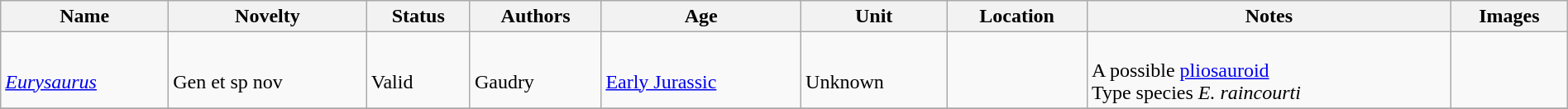<table class="wikitable sortable" align="center" width="100%">
<tr>
<th>Name</th>
<th>Novelty</th>
<th>Status</th>
<th>Authors</th>
<th>Age</th>
<th>Unit</th>
<th>Location</th>
<th>Notes</th>
<th>Images</th>
</tr>
<tr>
<td><br><em><a href='#'>Eurysaurus</a></em></td>
<td><br>Gen et sp nov</td>
<td><br>Valid</td>
<td><br>Gaudry</td>
<td><br><a href='#'>Early Jurassic</a></td>
<td><br>Unknown</td>
<td><br></td>
<td><br>A possible <a href='#'>pliosauroid</a><br>Type species <em>E. raincourti</em></td>
<td></td>
</tr>
<tr>
</tr>
</table>
